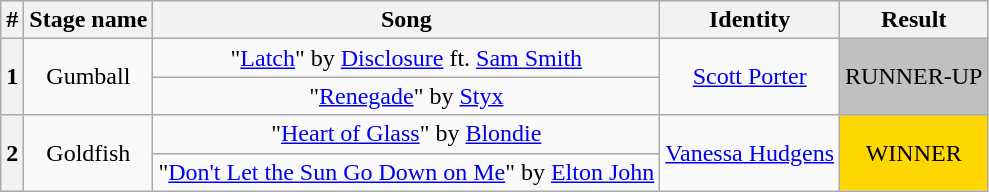<table class="wikitable plainrowheaders" style="text-align: center;">
<tr>
<th>#</th>
<th>Stage name</th>
<th>Song</th>
<th>Identity</th>
<th>Result</th>
</tr>
<tr>
<th rowspan="2">1</th>
<td rowspan="2">Gumball</td>
<td>"<a href='#'>Latch</a>" by <a href='#'>Disclosure</a> ft. <a href='#'>Sam Smith</a></td>
<td rowspan="2"><a href='#'>Scott Porter</a></td>
<td bgcolor=silver rowspan=2>RUNNER-UP</td>
</tr>
<tr>
<td>"<a href='#'>Renegade</a>" by <a href='#'>Styx</a></td>
</tr>
<tr>
<th rowspan="2">2</th>
<td rowspan="2">Goldfish</td>
<td>"<a href='#'>Heart of Glass</a>" by <a href='#'>Blondie</a></td>
<td rowspan="2"><a href='#'>Vanessa Hudgens</a></td>
<td bgcolor=gold rowspan=2>WINNER</td>
</tr>
<tr>
<td>"<a href='#'>Don't Let the Sun Go Down on Me</a>" by <a href='#'>Elton John</a></td>
</tr>
</table>
